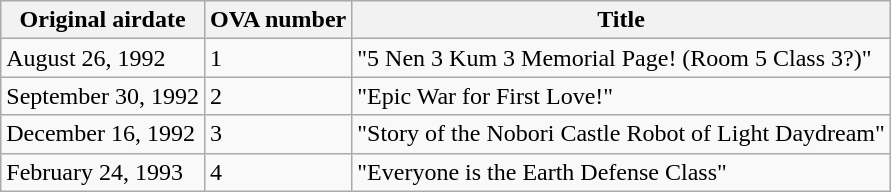<table class="wikitable">
<tr>
<th>Original airdate</th>
<th>OVA number</th>
<th>Title</th>
</tr>
<tr>
<td>August 26, 1992</td>
<td>1</td>
<td>"5 Nen 3 Kum 3 Memorial Page! (Room 5 Class 3?)"</td>
</tr>
<tr>
<td>September 30, 1992</td>
<td>2</td>
<td>"Epic War for First Love!"</td>
</tr>
<tr>
<td>December 16, 1992</td>
<td>3</td>
<td>"Story of the Nobori Castle Robot of Light Daydream"</td>
</tr>
<tr>
<td>February 24, 1993</td>
<td>4</td>
<td>"Everyone is the Earth Defense Class"</td>
</tr>
</table>
